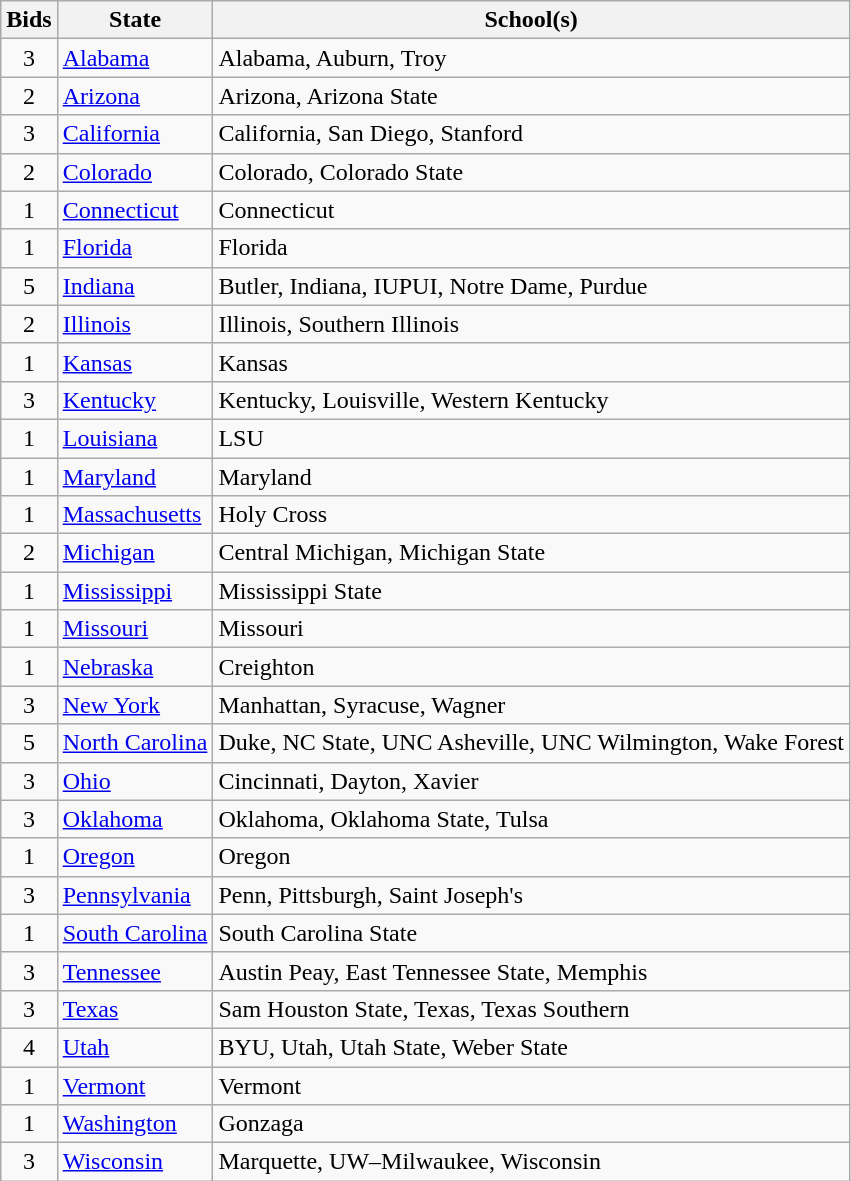<table class="wikitable sortable">
<tr>
<th>Bids</th>
<th>State</th>
<th>School(s)</th>
</tr>
<tr>
<td align="center">3</td>
<td><a href='#'>Alabama</a></td>
<td>Alabama, Auburn, Troy</td>
</tr>
<tr>
<td align="center">2</td>
<td><a href='#'>Arizona</a></td>
<td>Arizona, Arizona State</td>
</tr>
<tr>
<td align="center">3</td>
<td><a href='#'>California</a></td>
<td>California, San Diego, Stanford</td>
</tr>
<tr>
<td align="center">2</td>
<td><a href='#'>Colorado</a></td>
<td>Colorado, Colorado State</td>
</tr>
<tr>
<td align="center">1</td>
<td><a href='#'>Connecticut</a></td>
<td>Connecticut</td>
</tr>
<tr>
<td align="center">1</td>
<td><a href='#'>Florida</a></td>
<td>Florida</td>
</tr>
<tr>
<td align="center">5</td>
<td><a href='#'>Indiana</a></td>
<td>Butler, Indiana, IUPUI, Notre Dame, Purdue</td>
</tr>
<tr>
<td align="center">2</td>
<td><a href='#'>Illinois</a></td>
<td>Illinois, Southern Illinois</td>
</tr>
<tr>
<td align="center">1</td>
<td><a href='#'>Kansas</a></td>
<td>Kansas</td>
</tr>
<tr>
<td align="center">3</td>
<td><a href='#'>Kentucky</a></td>
<td>Kentucky, Louisville, Western Kentucky</td>
</tr>
<tr>
<td align="center">1</td>
<td><a href='#'>Louisiana</a></td>
<td>LSU</td>
</tr>
<tr>
<td align="center">1</td>
<td><a href='#'>Maryland</a></td>
<td>Maryland</td>
</tr>
<tr>
<td align="center">1</td>
<td><a href='#'>Massachusetts</a></td>
<td>Holy Cross</td>
</tr>
<tr>
<td align="center">2</td>
<td><a href='#'>Michigan</a></td>
<td>Central Michigan, Michigan State</td>
</tr>
<tr>
<td align="center">1</td>
<td><a href='#'>Mississippi</a></td>
<td>Mississippi State</td>
</tr>
<tr>
<td align="center">1</td>
<td><a href='#'>Missouri</a></td>
<td>Missouri</td>
</tr>
<tr>
<td align="center">1</td>
<td><a href='#'>Nebraska</a></td>
<td>Creighton</td>
</tr>
<tr>
<td align="center">3</td>
<td><a href='#'>New York</a></td>
<td>Manhattan, Syracuse, Wagner</td>
</tr>
<tr>
<td align="center">5</td>
<td><a href='#'>North Carolina</a></td>
<td>Duke, NC State, UNC Asheville, UNC Wilmington, Wake Forest</td>
</tr>
<tr>
<td align="center">3</td>
<td><a href='#'>Ohio</a></td>
<td>Cincinnati, Dayton, Xavier</td>
</tr>
<tr>
<td align="center">3</td>
<td><a href='#'>Oklahoma</a></td>
<td>Oklahoma, Oklahoma State, Tulsa</td>
</tr>
<tr>
<td align="center">1</td>
<td><a href='#'>Oregon</a></td>
<td>Oregon</td>
</tr>
<tr>
<td align="center">3</td>
<td><a href='#'>Pennsylvania</a></td>
<td>Penn, Pittsburgh, Saint Joseph's</td>
</tr>
<tr>
<td align="center">1</td>
<td><a href='#'>South Carolina</a></td>
<td>South Carolina State</td>
</tr>
<tr>
<td align="center">3</td>
<td><a href='#'>Tennessee</a></td>
<td>Austin Peay, East Tennessee State, Memphis</td>
</tr>
<tr>
<td align="center">3</td>
<td><a href='#'>Texas</a></td>
<td>Sam Houston State, Texas, Texas Southern</td>
</tr>
<tr>
<td align="center">4</td>
<td><a href='#'>Utah</a></td>
<td>BYU, Utah, Utah State, Weber State</td>
</tr>
<tr>
<td align="center">1</td>
<td><a href='#'>Vermont</a></td>
<td>Vermont</td>
</tr>
<tr>
<td align="center">1</td>
<td><a href='#'>Washington</a></td>
<td>Gonzaga</td>
</tr>
<tr>
<td align="center">3</td>
<td><a href='#'>Wisconsin</a></td>
<td>Marquette, UW–Milwaukee, Wisconsin</td>
</tr>
</table>
